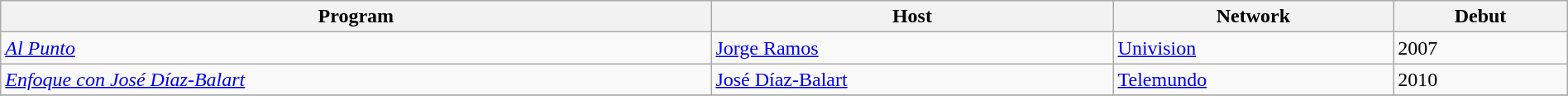<table class="wikitable" 	width="100%">
<tr>
<th>Program</th>
<th>Host</th>
<th>Network</th>
<th>Debut</th>
</tr>
<tr>
<td><em><a href='#'>Al Punto</a></em></td>
<td><a href='#'>Jorge Ramos</a></td>
<td><a href='#'>Univision</a></td>
<td>2007</td>
</tr>
<tr>
<td><em><a href='#'>Enfoque con José Díaz-Balart</a></em></td>
<td><a href='#'>José Díaz-Balart</a></td>
<td><a href='#'>Telemundo</a></td>
<td>2010</td>
</tr>
<tr>
</tr>
</table>
